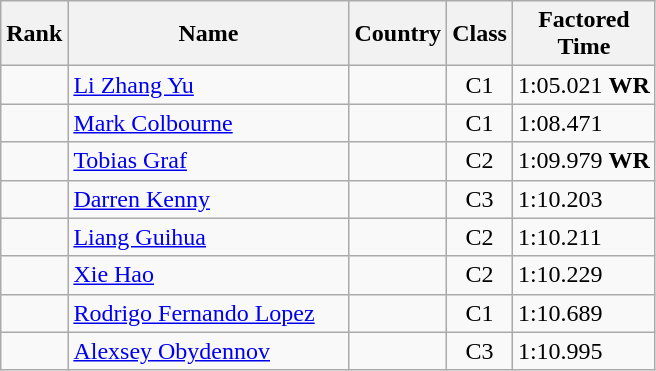<table class="wikitable sortable">
<tr>
<th width=20>Rank</th>
<th width=180>Name</th>
<th>Country</th>
<th>Class</th>
<th>Factored<br>Time</th>
</tr>
<tr>
<td align="center"></td>
<td><a href='#'>Li Zhang Yu</a></td>
<td></td>
<td align="center">C1</td>
<td>1:05.021 <strong>WR </strong></td>
</tr>
<tr>
<td align="center"></td>
<td><a href='#'>Mark Colbourne</a></td>
<td></td>
<td align="center">C1</td>
<td>1:08.471</td>
</tr>
<tr>
<td align="center"></td>
<td><a href='#'>Tobias Graf</a></td>
<td></td>
<td align="center">C2</td>
<td>1:09.979 <strong>WR </strong></td>
</tr>
<tr>
<td align="center"></td>
<td><a href='#'>Darren Kenny</a></td>
<td></td>
<td align="center">C3</td>
<td>1:10.203</td>
</tr>
<tr>
<td align="center"></td>
<td><a href='#'>Liang Guihua</a></td>
<td></td>
<td align="center">C2</td>
<td>1:10.211</td>
</tr>
<tr>
<td align="center"></td>
<td><a href='#'>Xie Hao</a></td>
<td></td>
<td align="center">C2</td>
<td>1:10.229</td>
</tr>
<tr>
<td align="center"></td>
<td><a href='#'>Rodrigo Fernando Lopez</a></td>
<td></td>
<td align="center">C1</td>
<td>1:10.689</td>
</tr>
<tr>
<td align="center"></td>
<td><a href='#'>Alexsey Obydennov</a></td>
<td></td>
<td align="center">C3</td>
<td>1:10.995</td>
</tr>
</table>
